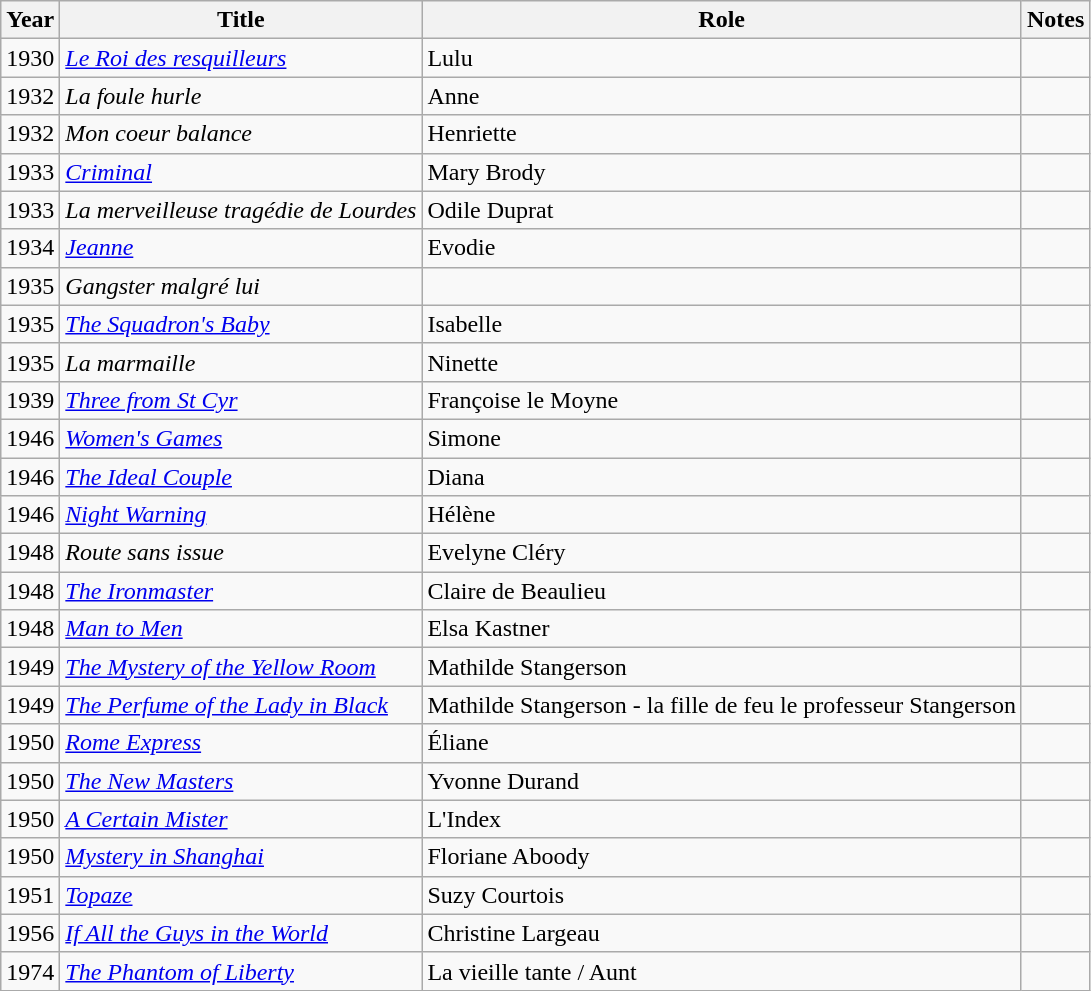<table class="wikitable">
<tr>
<th>Year</th>
<th>Title</th>
<th>Role</th>
<th>Notes</th>
</tr>
<tr>
<td>1930</td>
<td><em><a href='#'>Le Roi des resquilleurs</a></em></td>
<td>Lulu</td>
<td></td>
</tr>
<tr>
<td>1932</td>
<td><em>La foule hurle</em></td>
<td>Anne</td>
<td></td>
</tr>
<tr>
<td>1932</td>
<td><em>Mon coeur balance</em></td>
<td>Henriette</td>
<td></td>
</tr>
<tr>
<td>1933</td>
<td><em><a href='#'>Criminal</a></em></td>
<td>Mary Brody</td>
<td></td>
</tr>
<tr>
<td>1933</td>
<td><em>La merveilleuse tragédie de Lourdes</em></td>
<td>Odile Duprat</td>
<td></td>
</tr>
<tr>
<td>1934</td>
<td><em><a href='#'>Jeanne</a></em></td>
<td>Evodie</td>
<td></td>
</tr>
<tr>
<td>1935</td>
<td><em>Gangster malgré lui</em></td>
<td></td>
<td></td>
</tr>
<tr>
<td>1935</td>
<td><em><a href='#'>The Squadron's Baby</a></em></td>
<td>Isabelle</td>
<td></td>
</tr>
<tr>
<td>1935</td>
<td><em>La marmaille</em></td>
<td>Ninette</td>
<td></td>
</tr>
<tr>
<td>1939</td>
<td><em><a href='#'>Three from St Cyr</a></em></td>
<td>Françoise le Moyne</td>
<td></td>
</tr>
<tr>
<td>1946</td>
<td><em><a href='#'>Women's Games</a></em></td>
<td>Simone</td>
<td></td>
</tr>
<tr>
<td>1946</td>
<td><em><a href='#'>The Ideal Couple</a></em></td>
<td>Diana</td>
<td></td>
</tr>
<tr>
<td>1946</td>
<td><em><a href='#'>Night Warning</a></em></td>
<td>Hélène</td>
<td></td>
</tr>
<tr>
<td>1948</td>
<td><em>Route sans issue</em></td>
<td>Evelyne Cléry</td>
<td></td>
</tr>
<tr>
<td>1948</td>
<td><em><a href='#'>The Ironmaster</a></em></td>
<td>Claire de Beaulieu</td>
<td></td>
</tr>
<tr>
<td>1948</td>
<td><em><a href='#'>Man to Men</a></em></td>
<td>Elsa Kastner</td>
<td></td>
</tr>
<tr>
<td>1949</td>
<td><em><a href='#'>The Mystery of the Yellow Room</a></em></td>
<td>Mathilde Stangerson</td>
<td></td>
</tr>
<tr>
<td>1949</td>
<td><em><a href='#'>The Perfume of the Lady in Black</a></em></td>
<td>Mathilde Stangerson - la fille de feu le professeur Stangerson</td>
<td></td>
</tr>
<tr>
<td>1950</td>
<td><em><a href='#'>Rome Express</a></em></td>
<td>Éliane</td>
<td></td>
</tr>
<tr>
<td>1950</td>
<td><em><a href='#'>The New Masters</a></em></td>
<td>Yvonne Durand</td>
<td></td>
</tr>
<tr>
<td>1950</td>
<td><em><a href='#'>A Certain Mister</a></em></td>
<td>L'Index</td>
<td></td>
</tr>
<tr>
<td>1950</td>
<td><em><a href='#'>Mystery in Shanghai</a></em></td>
<td>Floriane Aboody</td>
<td></td>
</tr>
<tr>
<td>1951</td>
<td><em><a href='#'>Topaze</a></em></td>
<td>Suzy Courtois</td>
<td></td>
</tr>
<tr>
<td>1956</td>
<td><em><a href='#'>If All the Guys in the World</a></em></td>
<td>Christine Largeau</td>
<td></td>
</tr>
<tr>
<td>1974</td>
<td><em><a href='#'>The Phantom of Liberty</a></em></td>
<td>La vieille tante / Aunt</td>
<td></td>
</tr>
</table>
